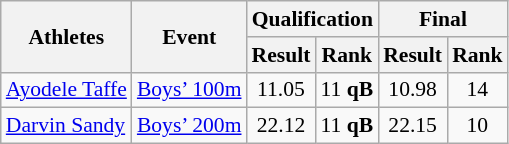<table class="wikitable" border="1" style="font-size:90%">
<tr>
<th rowspan=2>Athletes</th>
<th rowspan=2>Event</th>
<th colspan=2>Qualification</th>
<th colspan=2>Final</th>
</tr>
<tr>
<th>Result</th>
<th>Rank</th>
<th>Result</th>
<th>Rank</th>
</tr>
<tr>
<td><a href='#'>Ayodele Taffe</a></td>
<td><a href='#'>Boys’ 100m</a></td>
<td align=center>11.05</td>
<td align=center>11 <strong>qB</strong></td>
<td align=center>10.98</td>
<td align=center>14</td>
</tr>
<tr>
<td><a href='#'>Darvin Sandy</a></td>
<td><a href='#'>Boys’ 200m</a></td>
<td align=center>22.12</td>
<td align=center>11 <strong>qB</strong></td>
<td align=center>22.15</td>
<td align=center>10</td>
</tr>
</table>
